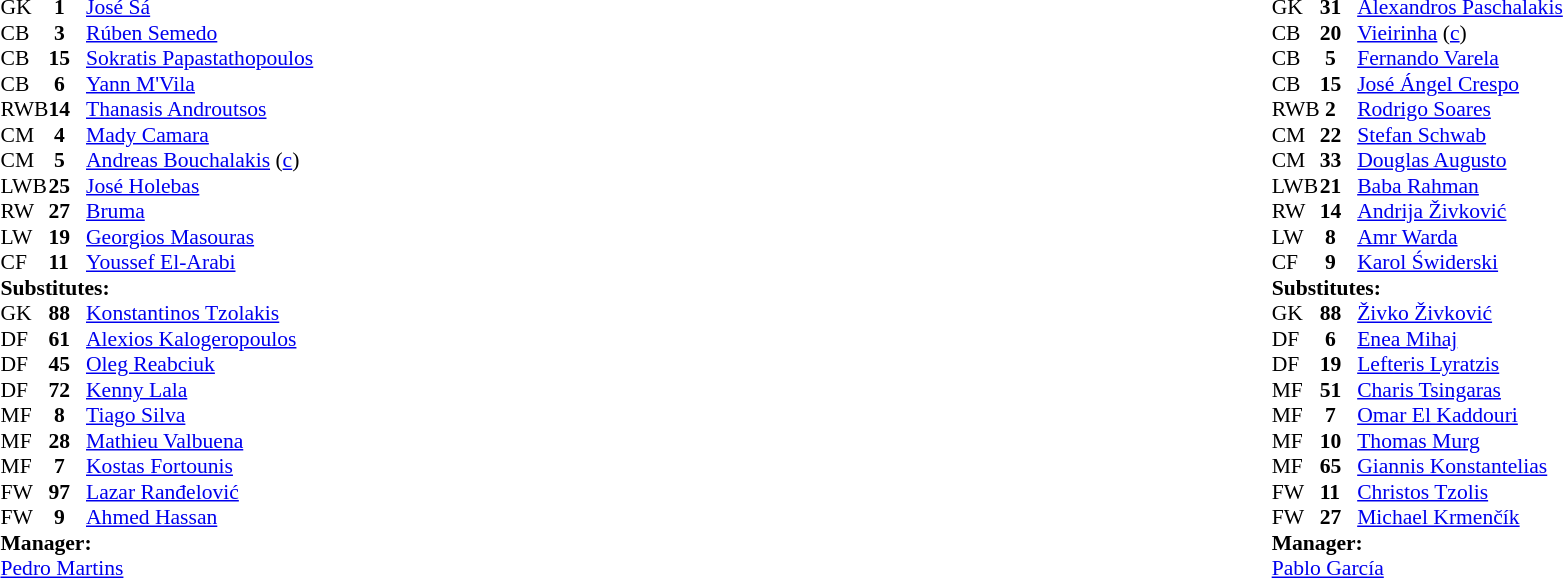<table width="100%">
<tr>
<td valign="top" width="50%"><br><table style="font-size: 90%" cellspacing="0" cellpadding="0">
<tr>
<th width="25"></th>
<th width="25"></th>
</tr>
<tr>
<td>GK</td>
<td><strong> 1</strong></td>
<td> <a href='#'>José Sá</a></td>
</tr>
<tr>
<td>CB</td>
<td><strong> 3</strong></td>
<td> <a href='#'>Rúben Semedo</a></td>
</tr>
<tr>
<td>CB</td>
<td><strong>15</strong></td>
<td> <a href='#'>Sokratis Papastathopoulos</a></td>
<td></td>
<td> </td>
</tr>
<tr>
<td>CB</td>
<td><strong> 6</strong></td>
<td> <a href='#'>Yann M'Vila</a></td>
</tr>
<tr>
<td>RWB</td>
<td><strong>14</strong></td>
<td> <a href='#'>Thanasis Androutsos</a></td>
</tr>
<tr>
<td>CM</td>
<td><strong> 4</strong></td>
<td> <a href='#'>Mady Camara</a></td>
<td></td>
<td> </td>
</tr>
<tr>
<td>CM</td>
<td><strong> 5</strong></td>
<td> <a href='#'>Andreas Bouchalakis</a> (<a href='#'>c</a>)</td>
</tr>
<tr>
<td>LWB</td>
<td><strong>25</strong></td>
<td> <a href='#'>José Holebas</a></td>
</tr>
<tr>
<td>RW</td>
<td><strong>27</strong></td>
<td> <a href='#'>Bruma</a></td>
<td></td>
<td> </td>
</tr>
<tr>
<td>LW</td>
<td><strong>19</strong></td>
<td> <a href='#'>Georgios Masouras</a></td>
<td></td>
<td> </td>
</tr>
<tr>
<td>CF</td>
<td><strong>11</strong></td>
<td> <a href='#'>Youssef El-Arabi</a></td>
</tr>
<tr>
<td colspan=4><strong>Substitutes:</strong></td>
</tr>
<tr>
<td>GK</td>
<td><strong>88</strong></td>
<td> <a href='#'>Konstantinos Tzolakis</a></td>
</tr>
<tr>
<td>DF</td>
<td><strong>61</strong></td>
<td> <a href='#'>Alexios Kalogeropoulos</a></td>
</tr>
<tr>
<td>DF</td>
<td><strong>45</strong></td>
<td> <a href='#'>Oleg Reabciuk</a></td>
<td></td>
<td> </td>
</tr>
<tr>
<td>DF</td>
<td><strong>72</strong></td>
<td> <a href='#'>Kenny Lala</a></td>
</tr>
<tr>
<td>MF</td>
<td><strong> 8</strong></td>
<td> <a href='#'>Tiago Silva</a></td>
</tr>
<tr>
<td>MF</td>
<td><strong>28</strong></td>
<td> <a href='#'>Mathieu Valbuena</a></td>
<td></td>
<td> </td>
</tr>
<tr>
<td>ΜF</td>
<td><strong> 7</strong></td>
<td> <a href='#'>Kostas Fortounis</a></td>
<td></td>
<td> </td>
</tr>
<tr>
<td>FW</td>
<td><strong>97</strong></td>
<td> <a href='#'>Lazar Ranđelović</a></td>
</tr>
<tr>
<td>FW</td>
<td><strong> 9</strong></td>
<td> <a href='#'>Ahmed Hassan</a></td>
<td></td>
<td> </td>
</tr>
<tr>
<td colspan=4><strong>Manager:</strong></td>
</tr>
<tr>
<td colspan="4"> <a href='#'>Pedro Martins</a></td>
</tr>
</table>
</td>
<td valign="top" width="50%"><br><table style="font-size: 90%" cellspacing="0" cellpadding="0" align="center">
<tr>
<th width="25"></th>
<th width="25"></th>
</tr>
<tr>
<td>GK</td>
<td><strong>31</strong></td>
<td> <a href='#'>Alexandros Paschalakis</a></td>
</tr>
<tr>
<td>CB</td>
<td><strong>20</strong></td>
<td> <a href='#'>Vieirinha</a> (<a href='#'>c</a>)</td>
</tr>
<tr>
<td>CB</td>
<td><strong> 5</strong></td>
<td> <a href='#'>Fernando Varela</a></td>
</tr>
<tr>
<td>CB</td>
<td><strong>15</strong></td>
<td> <a href='#'>José Ángel Crespo</a></td>
</tr>
<tr>
<td>RWB</td>
<td><strong> 2</strong></td>
<td> <a href='#'>Rodrigo Soares</a></td>
</tr>
<tr>
<td>CM</td>
<td><strong>22</strong></td>
<td> <a href='#'>Stefan Schwab</a></td>
<td></td>
</tr>
<tr>
<td>CM</td>
<td><strong>33</strong></td>
<td> <a href='#'>Douglas Augusto</a></td>
<td></td>
</tr>
<tr>
<td>LWB</td>
<td><strong>21</strong></td>
<td> <a href='#'>Baba Rahman</a></td>
<td></td>
<td></td>
</tr>
<tr>
<td>RW</td>
<td><strong>14</strong></td>
<td> <a href='#'>Andrija Živković</a></td>
</tr>
<tr>
<td>LW</td>
<td><strong> 8</strong></td>
<td> <a href='#'>Amr Warda</a></td>
<td></td>
<td></td>
</tr>
<tr>
<td>CF</td>
<td><strong> 9</strong></td>
<td> <a href='#'>Karol Świderski</a></td>
<td></td>
<td></td>
</tr>
<tr>
<td colspan=4><strong>Substitutes:</strong></td>
</tr>
<tr>
<td>GK</td>
<td><strong>88</strong></td>
<td> <a href='#'>Živko Živković</a></td>
</tr>
<tr>
<td>DF</td>
<td><strong> 6</strong></td>
<td> <a href='#'>Enea Mihaj</a></td>
<td></td>
<td></td>
</tr>
<tr>
<td>DF</td>
<td><strong>19</strong></td>
<td> <a href='#'>Lefteris Lyratzis</a></td>
</tr>
<tr>
<td>MF</td>
<td><strong>51</strong></td>
<td> <a href='#'>Charis Tsingaras</a></td>
<td></td>
<td></td>
</tr>
<tr>
<td>MF</td>
<td><strong> 7</strong></td>
<td> <a href='#'>Omar El Kaddouri</a></td>
</tr>
<tr>
<td>MF</td>
<td><strong>10</strong></td>
<td> <a href='#'>Thomas Murg</a></td>
</tr>
<tr>
<td>MF</td>
<td><strong>65</strong></td>
<td> <a href='#'>Giannis Konstantelias</a></td>
</tr>
<tr>
<td>FW</td>
<td><strong>11</strong></td>
<td> <a href='#'>Christos Tzolis</a></td>
</tr>
<tr>
<td>FW</td>
<td><strong>27</strong></td>
<td> <a href='#'>Michael Krmenčík</a></td>
<td></td>
<td></td>
</tr>
<tr>
<td colspan=4><strong>Manager:</strong></td>
</tr>
<tr>
<td colspan="4"> <a href='#'>Pablo García</a></td>
</tr>
</table>
</td>
</tr>
</table>
